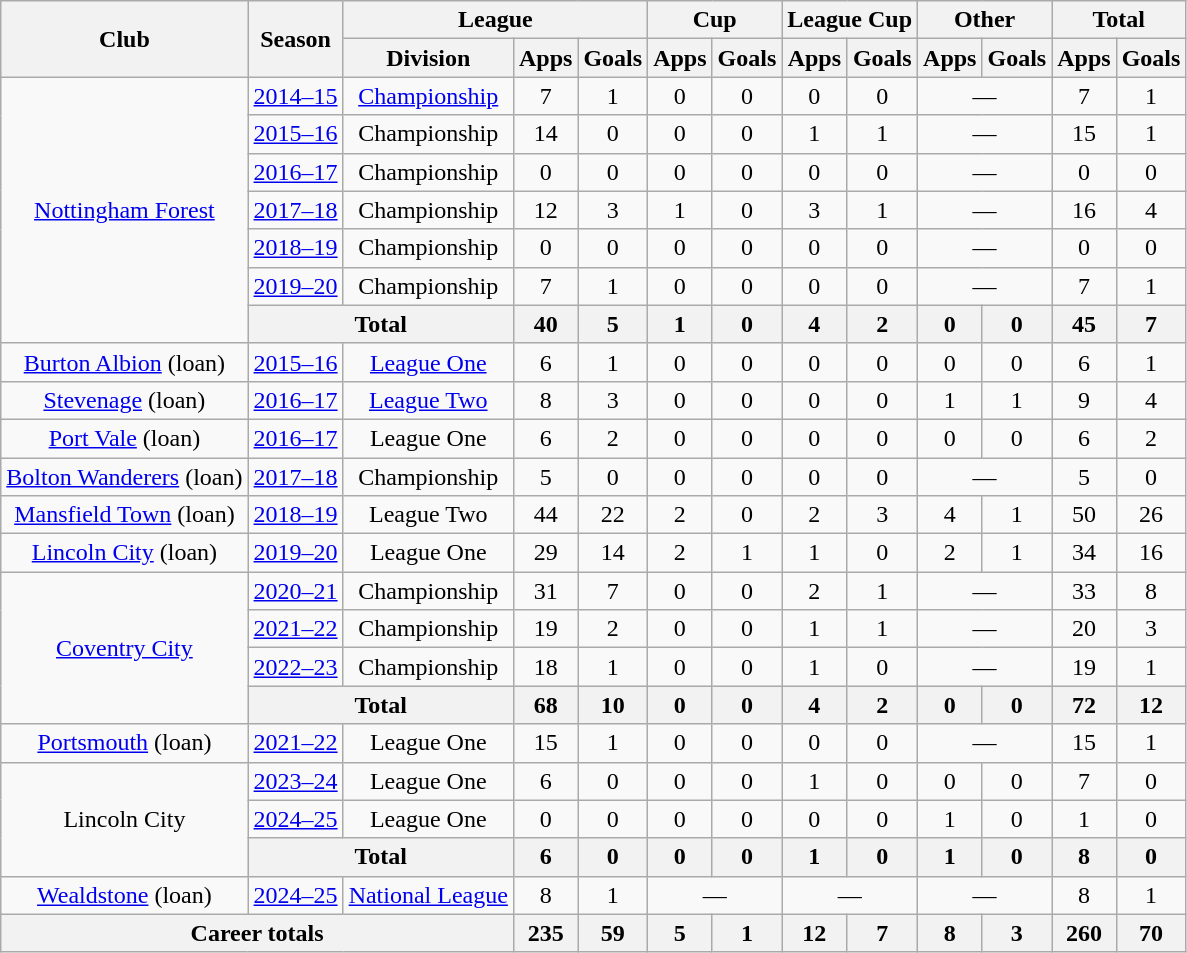<table class="wikitable" style="text-align:center">
<tr>
<th rowspan="2">Club</th>
<th rowspan="2">Season</th>
<th colspan="3">League</th>
<th colspan="2">Cup</th>
<th colspan="2">League Cup</th>
<th colspan="2">Other</th>
<th colspan="2">Total</th>
</tr>
<tr>
<th>Division</th>
<th>Apps</th>
<th>Goals</th>
<th>Apps</th>
<th>Goals</th>
<th>Apps</th>
<th>Goals</th>
<th>Apps</th>
<th>Goals</th>
<th>Apps</th>
<th>Goals</th>
</tr>
<tr>
<td rowspan="7"><a href='#'>Nottingham Forest</a></td>
<td><a href='#'>2014–15</a></td>
<td><a href='#'>Championship</a></td>
<td>7</td>
<td>1</td>
<td>0</td>
<td>0</td>
<td>0</td>
<td>0</td>
<td colspan="2">—</td>
<td>7</td>
<td>1</td>
</tr>
<tr>
<td><a href='#'>2015–16</a></td>
<td>Championship</td>
<td>14</td>
<td>0</td>
<td>0</td>
<td>0</td>
<td>1</td>
<td>1</td>
<td colspan="2">—</td>
<td>15</td>
<td>1</td>
</tr>
<tr>
<td><a href='#'>2016–17</a></td>
<td>Championship</td>
<td>0</td>
<td>0</td>
<td>0</td>
<td>0</td>
<td>0</td>
<td>0</td>
<td colspan="2">—</td>
<td>0</td>
<td>0</td>
</tr>
<tr>
<td><a href='#'>2017–18</a></td>
<td>Championship</td>
<td>12</td>
<td>3</td>
<td>1</td>
<td>0</td>
<td>3</td>
<td>1</td>
<td colspan="2">—</td>
<td>16</td>
<td>4</td>
</tr>
<tr>
<td><a href='#'>2018–19</a></td>
<td>Championship</td>
<td>0</td>
<td>0</td>
<td>0</td>
<td>0</td>
<td>0</td>
<td>0</td>
<td colspan="2">—</td>
<td>0</td>
<td>0</td>
</tr>
<tr>
<td><a href='#'>2019–20</a></td>
<td>Championship</td>
<td>7</td>
<td>1</td>
<td>0</td>
<td>0</td>
<td>0</td>
<td>0</td>
<td colspan="2">—</td>
<td>7</td>
<td>1</td>
</tr>
<tr>
<th colspan=2>Total</th>
<th>40</th>
<th>5</th>
<th>1</th>
<th>0</th>
<th>4</th>
<th>2</th>
<th>0</th>
<th>0</th>
<th>45</th>
<th>7</th>
</tr>
<tr>
<td><a href='#'>Burton Albion</a> (loan)</td>
<td><a href='#'>2015–16</a></td>
<td><a href='#'>League One</a></td>
<td>6</td>
<td>1</td>
<td>0</td>
<td>0</td>
<td>0</td>
<td>0</td>
<td>0</td>
<td>0</td>
<td>6</td>
<td>1</td>
</tr>
<tr>
<td><a href='#'>Stevenage</a> (loan)</td>
<td><a href='#'>2016–17</a></td>
<td><a href='#'>League Two</a></td>
<td>8</td>
<td>3</td>
<td>0</td>
<td>0</td>
<td>0</td>
<td>0</td>
<td>1</td>
<td>1</td>
<td>9</td>
<td>4</td>
</tr>
<tr>
<td><a href='#'>Port Vale</a> (loan)</td>
<td><a href='#'>2016–17</a></td>
<td>League One</td>
<td>6</td>
<td>2</td>
<td>0</td>
<td>0</td>
<td>0</td>
<td>0</td>
<td>0</td>
<td>0</td>
<td>6</td>
<td>2</td>
</tr>
<tr>
<td><a href='#'>Bolton Wanderers</a> (loan)</td>
<td><a href='#'>2017–18</a></td>
<td>Championship</td>
<td>5</td>
<td>0</td>
<td>0</td>
<td>0</td>
<td>0</td>
<td>0</td>
<td colspan="2">—</td>
<td>5</td>
<td>0</td>
</tr>
<tr>
<td><a href='#'>Mansfield Town</a> (loan)</td>
<td><a href='#'>2018–19</a></td>
<td>League Two</td>
<td>44</td>
<td>22</td>
<td>2</td>
<td>0</td>
<td>2</td>
<td>3</td>
<td>4</td>
<td>1</td>
<td>50</td>
<td>26</td>
</tr>
<tr>
<td><a href='#'>Lincoln City</a> (loan)</td>
<td><a href='#'>2019–20</a></td>
<td>League One</td>
<td>29</td>
<td>14</td>
<td>2</td>
<td>1</td>
<td>1</td>
<td>0</td>
<td>2</td>
<td>1</td>
<td>34</td>
<td>16</td>
</tr>
<tr>
<td rowspan="4"><a href='#'>Coventry City</a></td>
<td><a href='#'>2020–21</a></td>
<td>Championship</td>
<td>31</td>
<td>7</td>
<td>0</td>
<td>0</td>
<td>2</td>
<td>1</td>
<td colspan="2">—</td>
<td>33</td>
<td>8</td>
</tr>
<tr>
<td><a href='#'>2021–22</a></td>
<td>Championship</td>
<td>19</td>
<td>2</td>
<td>0</td>
<td>0</td>
<td>1</td>
<td>1</td>
<td colspan="2">—</td>
<td>20</td>
<td>3</td>
</tr>
<tr>
<td><a href='#'>2022–23</a></td>
<td>Championship</td>
<td>18</td>
<td>1</td>
<td>0</td>
<td>0</td>
<td>1</td>
<td>0</td>
<td colspan="2">—</td>
<td>19</td>
<td>1</td>
</tr>
<tr>
<th colspan=2>Total</th>
<th>68</th>
<th>10</th>
<th>0</th>
<th>0</th>
<th>4</th>
<th>2</th>
<th>0</th>
<th>0</th>
<th>72</th>
<th>12</th>
</tr>
<tr>
<td><a href='#'>Portsmouth</a> (loan)</td>
<td><a href='#'>2021–22</a></td>
<td>League One</td>
<td>15</td>
<td>1</td>
<td>0</td>
<td>0</td>
<td>0</td>
<td>0</td>
<td colspan="2">—</td>
<td>15</td>
<td>1</td>
</tr>
<tr>
<td rowspan=3>Lincoln City</td>
<td><a href='#'>2023–24</a></td>
<td>League One</td>
<td>6</td>
<td>0</td>
<td>0</td>
<td>0</td>
<td>1</td>
<td>0</td>
<td>0</td>
<td>0</td>
<td>7</td>
<td>0</td>
</tr>
<tr>
<td><a href='#'>2024–25</a></td>
<td>League One</td>
<td>0</td>
<td>0</td>
<td>0</td>
<td>0</td>
<td>0</td>
<td>0</td>
<td>1</td>
<td>0</td>
<td>1</td>
<td>0</td>
</tr>
<tr>
<th colspan="2">Total</th>
<th>6</th>
<th>0</th>
<th>0</th>
<th>0</th>
<th>1</th>
<th>0</th>
<th>1</th>
<th>0</th>
<th>8</th>
<th>0</th>
</tr>
<tr>
<td><a href='#'>Wealdstone</a> (loan)</td>
<td><a href='#'>2024–25</a></td>
<td><a href='#'>National League</a></td>
<td>8</td>
<td>1</td>
<td colspan="2">—</td>
<td colspan="2">—</td>
<td colspan="2">—</td>
<td>8</td>
<td>1</td>
</tr>
<tr>
<th colspan=3>Career totals</th>
<th>235</th>
<th>59</th>
<th>5</th>
<th>1</th>
<th>12</th>
<th>7</th>
<th>8</th>
<th>3</th>
<th>260</th>
<th>70</th>
</tr>
</table>
